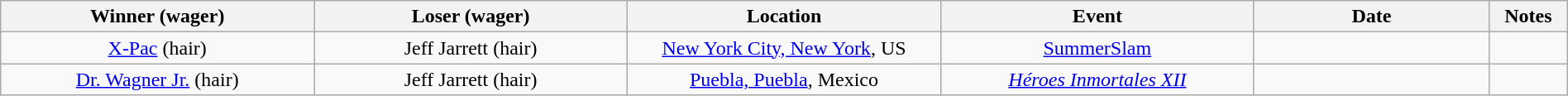<table class="wikitable sortable"  style="width:100%; text-align:center;">
<tr>
<th style="width:20%;" scope="col">Winner (wager)</th>
<th style="width:20%;" scope="col">Loser (wager)</th>
<th style="width:20%;" scope="col">Location</th>
<th style="width:20%;" scope="col">Event</th>
<th style="width:15%;" scope="col">Date</th>
<th class="unsortable"  style="width:5%;" scope="col">Notes</th>
</tr>
<tr>
<td><a href='#'>X-Pac</a> (hair)</td>
<td>Jeff Jarrett (hair)</td>
<td><a href='#'>New York City, New York</a>, US</td>
<td><a href='#'>SummerSlam</a></td>
<td></td>
<td></td>
</tr>
<tr>
<td><a href='#'>Dr. Wagner Jr.</a> (hair)</td>
<td>Jeff Jarrett (hair)</td>
<td><a href='#'>Puebla, Puebla</a>, Mexico</td>
<td><em><a href='#'>Héroes Inmortales XII</a></em></td>
<td></td>
<td></td>
</tr>
</table>
